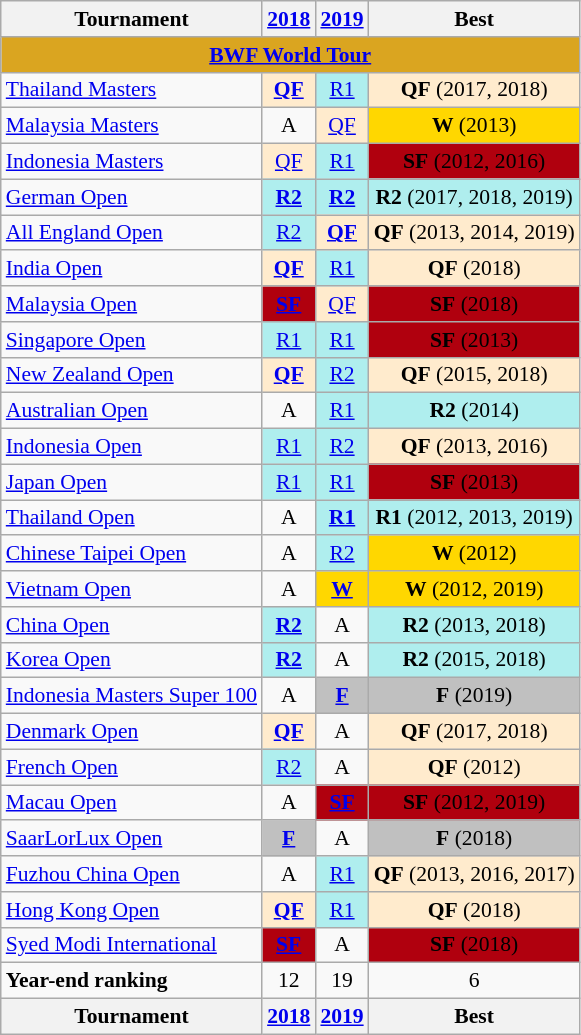<table class="wikitable" style="font-size: 90%; text-align:center">
<tr>
<th>Tournament</th>
<th><a href='#'>2018</a></th>
<th><a href='#'>2019</a></th>
<th>Best</th>
</tr>
<tr bgcolor=DAA520>
<td colspan="4" align=center><strong><a href='#'>BWF World Tour</a></strong></td>
</tr>
<tr>
<td align=left><a href='#'>Thailand Masters</a></td>
<td bgcolor=FFEBCD><a href='#'><strong>QF</strong></a></td>
<td bgcolor=AFEEEE><a href='#'>R1</a></td>
<td bgcolor=FFEBCD><strong>QF</strong> (2017, 2018)</td>
</tr>
<tr>
<td align=left><a href='#'>Malaysia Masters</a></td>
<td>A</td>
<td bgcolor=FFEBCD><a href='#'>QF</a></td>
<td bgcolor=Gold><strong>W</strong> (2013)</td>
</tr>
<tr>
<td align=left><a href='#'>Indonesia Masters</a></td>
<td bgcolor=FFEBCD><a href='#'>QF</a></td>
<td bgcolor=AFEEEE><a href='#'>R1</a></td>
<td bgcolor=Bronze><strong>SF</strong> (2012, 2016)</td>
</tr>
<tr>
<td align=left><a href='#'>German Open</a></td>
<td bgcolor=AFEEEE><a href='#'><strong>R2</strong></a></td>
<td bgcolor=AFEEEE><a href='#'><strong>R2</strong></a></td>
<td bgcolor=AFEEEE><strong>R2</strong> (2017, 2018, 2019)</td>
</tr>
<tr>
<td align=left><a href='#'>All England Open</a></td>
<td bgcolor=AFEEEE><a href='#'>R2</a></td>
<td bgcolor=FFEBCD><a href='#'><strong>QF</strong></a></td>
<td bgcolor=FFEBCD><strong>QF</strong> (2013, 2014, 2019)</td>
</tr>
<tr>
<td align=left><a href='#'>India Open</a></td>
<td bgcolor=FFEBCD><a href='#'><strong>QF</strong></a></td>
<td bgcolor=AFEEEE><a href='#'>R1</a></td>
<td bgcolor=FFEBCD><strong>QF</strong> (2018)</td>
</tr>
<tr>
<td align=left><a href='#'>Malaysia Open</a></td>
<td bgcolor=Bronze><a href='#'><strong>SF</strong></a></td>
<td bgcolor=FFEBCD><a href='#'>QF</a></td>
<td bgcolor=Bronze><strong>SF</strong> (2018)</td>
</tr>
<tr>
<td align=left><a href='#'>Singapore Open</a></td>
<td bgcolor=AFEEEE><a href='#'>R1</a></td>
<td bgcolor=AFEEEE><a href='#'>R1</a></td>
<td bgcolor=Bronze><strong>SF</strong> (2013)</td>
</tr>
<tr>
<td align=left><a href='#'>New Zealand Open</a></td>
<td bgcolor=FFEBCD><a href='#'><strong>QF</strong></a></td>
<td bgcolor=AFEEEE><a href='#'>R2</a></td>
<td bgcolor=FFEBCD><strong>QF</strong> (2015, 2018)</td>
</tr>
<tr>
<td align=left><a href='#'>Australian Open</a></td>
<td>A</td>
<td bgcolor=AFEEEE><a href='#'>R1</a></td>
<td bgcolor=AFEEEE><strong>R2</strong> (2014)</td>
</tr>
<tr>
<td align=left><a href='#'>Indonesia Open</a></td>
<td bgcolor=AFEEEE><a href='#'>R1</a></td>
<td bgcolor=AFEEEE><a href='#'>R2</a></td>
<td bgcolor=FFEBCD><strong>QF</strong> (2013, 2016)</td>
</tr>
<tr>
<td align=left><a href='#'>Japan Open</a></td>
<td bgcolor=AFEEEE><a href='#'>R1</a></td>
<td bgcolor=AFEEEE><a href='#'>R1</a></td>
<td bgcolor=Bronze><strong>SF</strong> (2013)</td>
</tr>
<tr>
<td align=left><a href='#'>Thailand Open</a></td>
<td>A</td>
<td bgcolor=AFEEEE><a href='#'><strong>R1</strong></a></td>
<td bgcolor=AFEEEE><strong>R1</strong> (2012, 2013, 2019)</td>
</tr>
<tr>
<td align=left><a href='#'>Chinese Taipei Open</a></td>
<td>A</td>
<td bgcolor=AFEEEE><a href='#'>R2</a></td>
<td bgcolor=Gold><strong>W</strong> (2012)</td>
</tr>
<tr>
<td align=left><a href='#'>Vietnam Open</a></td>
<td>A</td>
<td bgcolor=Gold><a href='#'><strong>W</strong></a></td>
<td bgcolor=Gold><strong>W</strong> (2012, 2019)</td>
</tr>
<tr>
<td align=left><a href='#'>China Open</a></td>
<td bgcolor=AFEEEE><a href='#'><strong>R2</strong></a></td>
<td>A</td>
<td bgcolor=AFEEEE><strong>R2</strong> (2013, 2018)</td>
</tr>
<tr>
<td align=left><a href='#'>Korea Open</a></td>
<td bgcolor=AFEEEE><a href='#'><strong>R2</strong></a></td>
<td>A</td>
<td bgcolor=AFEEEE><strong>R2</strong> (2015, 2018)</td>
</tr>
<tr>
<td align=left><a href='#'>Indonesia Masters Super 100</a></td>
<td>A</td>
<td bgcolor=Silver><a href='#'><strong>F</strong></a></td>
<td bgcolor=Silver><strong>F</strong> (2019)</td>
</tr>
<tr>
<td align=left><a href='#'>Denmark Open</a></td>
<td bgcolor=FFEBCD><a href='#'><strong>QF</strong></a></td>
<td>A</td>
<td bgcolor=FFEBCD><strong>QF</strong> (2017, 2018)</td>
</tr>
<tr>
<td align=left><a href='#'>French Open</a></td>
<td bgcolor=AFEEEE><a href='#'>R2</a></td>
<td>A</td>
<td bgcolor=FFEBCD><strong>QF</strong> (2012)</td>
</tr>
<tr>
<td align=left><a href='#'>Macau Open</a></td>
<td>A</td>
<td bgcolor=Bronze><a href='#'><strong>SF</strong></a></td>
<td bgcolor=Bronze><strong>SF</strong> (2012, 2019)</td>
</tr>
<tr>
<td align=left><a href='#'>SaarLorLux Open</a></td>
<td bgcolor=Silver><a href='#'><strong>F</strong></a></td>
<td>A</td>
<td bgcolor=Silver><strong>F</strong> (2018)</td>
</tr>
<tr>
<td align=left><a href='#'>Fuzhou China Open</a></td>
<td>A</td>
<td bgcolor=AFEEEE><a href='#'>R1</a></td>
<td bgcolor=FFEBCD><strong>QF</strong> (2013, 2016, 2017)</td>
</tr>
<tr>
<td align=left><a href='#'>Hong Kong Open</a></td>
<td bgcolor=FFEBCD><a href='#'><strong>QF</strong></a></td>
<td bgcolor=AFEEEE><a href='#'>R1</a></td>
<td bgcolor=FFEBCD><strong>QF</strong> (2018)</td>
</tr>
<tr>
<td align=left><a href='#'>Syed Modi International</a></td>
<td bgcolor=Bronze><a href='#'><strong>SF</strong></a></td>
<td>A</td>
<td bgcolor=Bronze><strong>SF</strong> (2018)</td>
</tr>
<tr>
<td align=left><strong>Year-end ranking</strong></td>
<td>12</td>
<td>19</td>
<td>6</td>
</tr>
<tr>
<th>Tournament</th>
<th><a href='#'>2018</a></th>
<th><a href='#'>2019</a></th>
<th>Best</th>
</tr>
</table>
